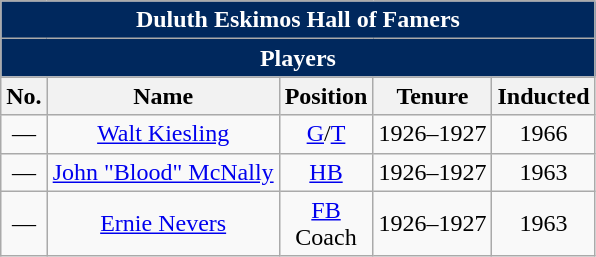<table class="wikitable" style="text-align:center">
<tr>
<th colspan="5" style="background:#00285D; color:white;">Duluth Eskimos Hall of Famers</th>
</tr>
<tr>
<th colspan="5" style="background:#00285D; color:white;">Players</th>
</tr>
<tr>
<th>No.</th>
<th>Name</th>
<th>Position</th>
<th>Tenure</th>
<th>Inducted</th>
</tr>
<tr>
<td>—</td>
<td><a href='#'>Walt Kiesling</a></td>
<td><a href='#'>G</a>/<a href='#'>T</a></td>
<td>1926–1927</td>
<td>1966</td>
</tr>
<tr>
<td>—</td>
<td><a href='#'>John "Blood" McNally</a></td>
<td><a href='#'>HB</a></td>
<td>1926–1927</td>
<td>1963</td>
</tr>
<tr>
<td>—</td>
<td><a href='#'>Ernie Nevers</a></td>
<td><a href='#'>FB</a><br>Coach</td>
<td>1926–1927</td>
<td>1963</td>
</tr>
</table>
